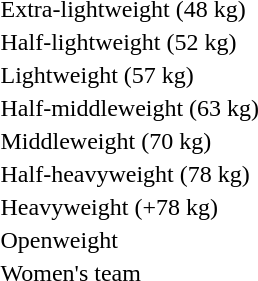<table>
<tr>
<td rowspan=2>Extra-lightweight (48 kg)<br></td>
<td rowspan=2></td>
<td rowspan=2></td>
<td></td>
</tr>
<tr>
<td></td>
</tr>
<tr>
<td rowspan=2>Half-lightweight (52 kg)<br></td>
<td rowspan=2></td>
<td rowspan=2></td>
<td></td>
</tr>
<tr>
<td></td>
</tr>
<tr>
<td rowspan=2>Lightweight (57 kg)<br></td>
<td rowspan=2></td>
<td rowspan=2></td>
<td></td>
</tr>
<tr>
<td></td>
</tr>
<tr>
<td rowspan=2>Half-middleweight (63 kg)<br></td>
<td rowspan=2></td>
<td rowspan=2></td>
<td></td>
</tr>
<tr>
<td></td>
</tr>
<tr>
<td rowspan=2>Middleweight (70 kg)<br></td>
<td rowspan=2></td>
<td rowspan=2></td>
<td></td>
</tr>
<tr>
<td></td>
</tr>
<tr>
<td rowspan=2>Half-heavyweight (78 kg)<br></td>
<td rowspan=2></td>
<td rowspan=2></td>
<td></td>
</tr>
<tr>
<td></td>
</tr>
<tr>
<td rowspan=2>Heavyweight (+78 kg)<br></td>
<td rowspan=2></td>
<td rowspan=2></td>
<td></td>
</tr>
<tr>
<td></td>
</tr>
<tr>
<td rowspan=2>Openweight<br></td>
<td rowspan=2></td>
<td rowspan=2></td>
<td></td>
</tr>
<tr>
<td></td>
</tr>
<tr>
<td rowspan=2>Women's team<br></td>
<td rowspan=2></td>
<td rowspan=2></td>
<td></td>
</tr>
<tr>
<td></td>
</tr>
</table>
